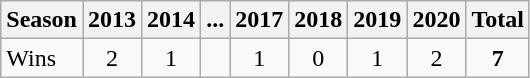<table class="wikitable">
<tr>
<th>Season</th>
<th>2013</th>
<th>2014</th>
<th>...</th>
<th>2017</th>
<th>2018</th>
<th>2019</th>
<th>2020</th>
<th><strong>Total </strong></th>
</tr>
<tr align=center>
<td align=left>Wins</td>
<td>2</td>
<td>1</td>
<td></td>
<td>1</td>
<td>0</td>
<td>1</td>
<td>2</td>
<td><strong>7</strong></td>
</tr>
</table>
